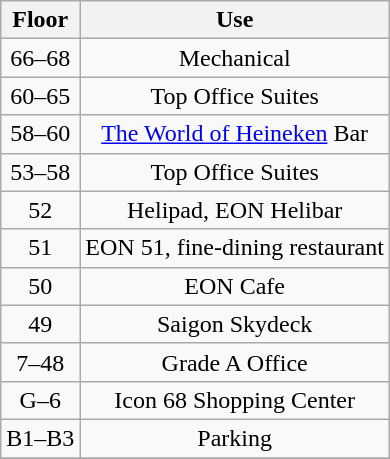<table class="wikitable" style="text-align:center">
<tr>
<th>Floor</th>
<th>Use</th>
</tr>
<tr>
<td>66–68</td>
<td>Mechanical</td>
</tr>
<tr>
<td>60–65</td>
<td>Top Office Suites</td>
</tr>
<tr>
<td>58–60</td>
<td><a href='#'>The World of Heineken</a> Bar</td>
</tr>
<tr>
<td>53–58</td>
<td>Top Office Suites</td>
</tr>
<tr>
<td>52</td>
<td>Helipad, EON Helibar</td>
</tr>
<tr>
<td>51</td>
<td>EON 51, fine-dining restaurant</td>
</tr>
<tr>
<td>50</td>
<td>EON Cafe</td>
</tr>
<tr>
<td>49</td>
<td>Saigon Skydeck</td>
</tr>
<tr>
<td>7–48</td>
<td>Grade A Office</td>
</tr>
<tr>
<td>G–6</td>
<td>Icon 68 Shopping Center</td>
</tr>
<tr>
<td>B1–B3</td>
<td>Parking</td>
</tr>
<tr>
</tr>
</table>
